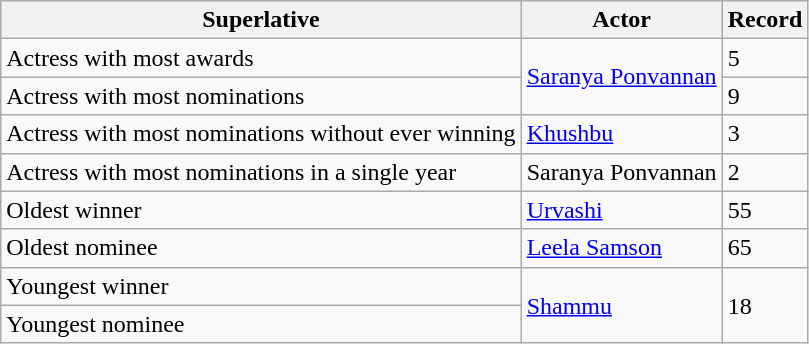<table class="wikitable">
<tr>
<th>Superlative</th>
<th>Actor</th>
<th>Record</th>
</tr>
<tr>
<td>Actress with most awards</td>
<td rowspan="2"><a href='#'>Saranya Ponvannan</a></td>
<td>5</td>
</tr>
<tr>
<td>Actress with most nominations</td>
<td>9</td>
</tr>
<tr>
<td>Actress with most nominations without ever winning</td>
<td><a href='#'>Khushbu</a></td>
<td>3</td>
</tr>
<tr>
<td>Actress with most nominations in a single year</td>
<td>Saranya Ponvannan </td>
<td>2</td>
</tr>
<tr>
<td>Oldest winner</td>
<td><a href='#'>Urvashi</a></td>
<td>55</td>
</tr>
<tr>
<td>Oldest nominee</td>
<td><a href='#'>Leela Samson</a></td>
<td>65</td>
</tr>
<tr>
<td>Youngest winner</td>
<td rowspan="2"><a href='#'>Shammu</a></td>
<td rowspan="2">18</td>
</tr>
<tr>
<td>Youngest nominee</td>
</tr>
</table>
